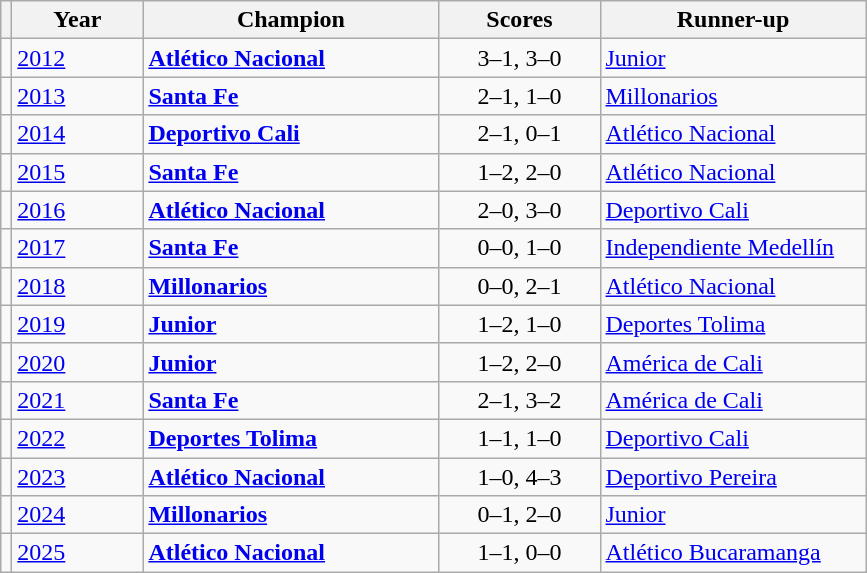<table class="wikitable sortable" style="text-align:left">
<tr>
<th width=></th>
<th width=80px>Year</th>
<th width=190px>Champion</th>
<th width=100px>Scores</th>
<th width=170px>Runner-up</th>
</tr>
<tr ---->
<td></td>
<td><a href='#'>2012</a></td>
<td><strong><a href='#'>Atlético Nacional</a></strong> </td>
<td align=center>3–1, 3–0</td>
<td><a href='#'>Junior</a> </td>
</tr>
<tr>
<td></td>
<td><a href='#'>2013</a></td>
<td><strong><a href='#'>Santa Fe</a></strong> </td>
<td align=center>2–1, 1–0</td>
<td><a href='#'>Millonarios</a> </td>
</tr>
<tr>
<td></td>
<td><a href='#'>2014</a></td>
<td><strong><a href='#'>Deportivo Cali</a></strong> </td>
<td align=center>2–1, 0–1 </td>
<td><a href='#'>Atlético Nacional</a> </td>
</tr>
<tr>
<td></td>
<td><a href='#'>2015</a></td>
<td><strong><a href='#'>Santa Fe</a></strong> </td>
<td align=center>1–2, 2–0</td>
<td><a href='#'>Atlético Nacional</a> </td>
</tr>
<tr>
<td></td>
<td><a href='#'>2016</a></td>
<td><strong><a href='#'>Atlético Nacional</a></strong> </td>
<td align=center>2–0, 3–0</td>
<td><a href='#'>Deportivo Cali</a> </td>
</tr>
<tr>
<td></td>
<td><a href='#'>2017</a></td>
<td><strong><a href='#'>Santa Fe</a></strong> </td>
<td align=center>0–0, 1–0</td>
<td><a href='#'>Independiente Medellín</a> </td>
</tr>
<tr>
<td></td>
<td><a href='#'>2018</a></td>
<td><strong><a href='#'>Millonarios</a></strong> </td>
<td align=center>0–0, 2–1</td>
<td><a href='#'>Atlético Nacional</a> </td>
</tr>
<tr>
<td></td>
<td><a href='#'>2019</a></td>
<td><strong><a href='#'>Junior</a></strong> </td>
<td align=center>1–2, 1–0 </td>
<td><a href='#'>Deportes Tolima</a> </td>
</tr>
<tr>
<td></td>
<td><a href='#'>2020</a></td>
<td><strong><a href='#'>Junior</a></strong> </td>
<td align=center>1–2, 2–0</td>
<td><a href='#'>América de Cali</a> </td>
</tr>
<tr>
<td></td>
<td><a href='#'>2021</a></td>
<td><strong><a href='#'>Santa Fe</a></strong> </td>
<td align=center>2–1, 3–2</td>
<td><a href='#'>América de Cali</a> </td>
</tr>
<tr>
<td></td>
<td><a href='#'>2022</a></td>
<td><strong><a href='#'>Deportes Tolima</a></strong> </td>
<td align=center>1–1, 1–0</td>
<td><a href='#'>Deportivo Cali</a> </td>
</tr>
<tr>
<td></td>
<td><a href='#'>2023</a></td>
<td><strong><a href='#'>Atlético Nacional</a></strong> </td>
<td align=center>1–0, 4–3</td>
<td><a href='#'>Deportivo Pereira</a> </td>
</tr>
<tr>
<td></td>
<td><a href='#'>2024</a></td>
<td><strong><a href='#'>Millonarios</a></strong> </td>
<td align=center>0–1, 2–0</td>
<td><a href='#'>Junior</a> </td>
</tr>
<tr>
<td></td>
<td><a href='#'>2025</a></td>
<td><strong><a href='#'>Atlético Nacional</a></strong> </td>
<td align=center>1–1, 0–0 </td>
<td><a href='#'>Atlético Bucaramanga</a> </td>
</tr>
</table>
